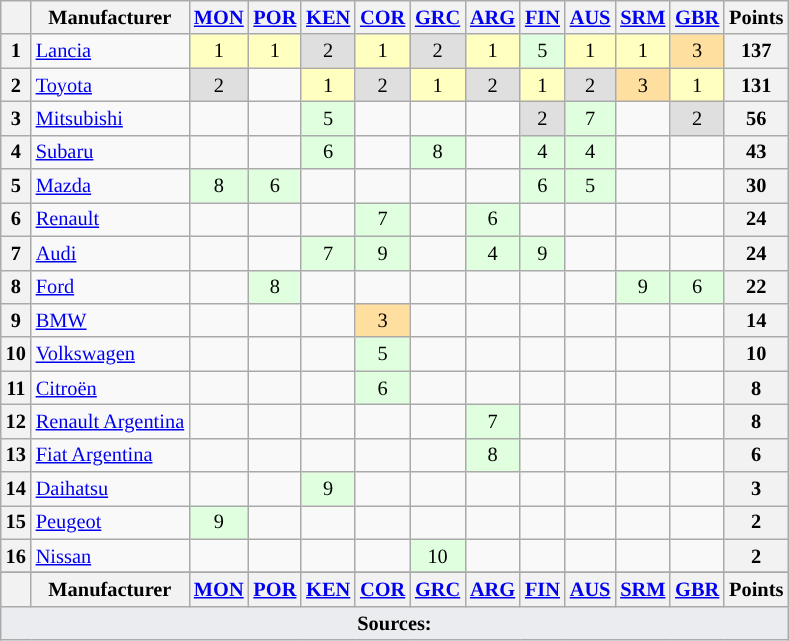<table class="wikitable" style="font-size: 85%; text-align: center;">
<tr valign="top">
<th valign="middle"></th>
<th valign="middle">Manufacturer</th>
<th><a href='#'>MON</a><br></th>
<th><a href='#'>POR</a><br></th>
<th><a href='#'>KEN</a><br></th>
<th><a href='#'>COR</a><br></th>
<th><a href='#'>GRC</a><br></th>
<th><a href='#'>ARG</a><br></th>
<th><a href='#'>FIN</a><br></th>
<th><a href='#'>AUS</a><br></th>
<th><a href='#'>SRM</a><br></th>
<th><a href='#'>GBR</a><br></th>
<th valign="middle">Points</th>
</tr>
<tr>
<th>1</th>
<td align="left"> <a href='#'>Lancia</a></td>
<td style="background:#FFFFBF;">1</td>
<td style="background:#FFFFBF;">1</td>
<td style="background:#DFDFDF;">2</td>
<td style="background:#FFFFBF;">1</td>
<td style="background:#DFDFDF;">2</td>
<td style="background:#FFFFBF;">1</td>
<td style="background:#DFFFDF;">5</td>
<td style="background:#FFFFBF;">1</td>
<td style="background:#FFFFBF;">1</td>
<td style="background:#FFDF9F;">3</td>
<th>137</th>
</tr>
<tr>
<th>2</th>
<td align="left"> <a href='#'>Toyota</a></td>
<td style="background:#DFDFDF;">2</td>
<td></td>
<td style="background:#FFFFBF;">1</td>
<td style="background:#DFDFDF;">2</td>
<td style="background:#FFFFBF;">1</td>
<td style="background:#DFDFDF;">2</td>
<td style="background:#FFFFBF;">1</td>
<td style="background:#DFDFDF;">2</td>
<td style="background:#FFDF9F;">3</td>
<td style="background:#FFFFBF;">1</td>
<th>131</th>
</tr>
<tr>
<th>3</th>
<td align="left"> <a href='#'>Mitsubishi</a></td>
<td></td>
<td></td>
<td style="background:#DFFFDF;">5</td>
<td></td>
<td></td>
<td></td>
<td style="background:#DFDFDF;">2</td>
<td style="background:#DFFFDF;">7</td>
<td></td>
<td style="background:#DFDFDF;">2</td>
<th>56</th>
</tr>
<tr>
<th>4</th>
<td align="left"> <a href='#'>Subaru</a></td>
<td></td>
<td></td>
<td style="background:#DFFFDF;">6</td>
<td></td>
<td style="background:#DFFFDF;">8</td>
<td></td>
<td style="background:#DFFFDF;">4</td>
<td style="background:#DFFFDF;">4</td>
<td></td>
<td></td>
<th>43</th>
</tr>
<tr>
<th>5</th>
<td align="left"> <a href='#'>Mazda</a></td>
<td style="background:#DFFFDF;">8</td>
<td style="background:#DFFFDF;">6</td>
<td></td>
<td></td>
<td></td>
<td></td>
<td style="background:#DFFFDF;">6</td>
<td style="background:#DFFFDF;">5</td>
<td></td>
<td></td>
<th>30</th>
</tr>
<tr>
<th>6</th>
<td align="left"> <a href='#'>Renault</a></td>
<td></td>
<td></td>
<td></td>
<td style="background:#DFFFDF;">7</td>
<td></td>
<td style="background:#DFFFDF;">6</td>
<td></td>
<td></td>
<td></td>
<td></td>
<th>24</th>
</tr>
<tr>
<th>7</th>
<td align="left"> <a href='#'>Audi</a></td>
<td></td>
<td></td>
<td style="background:#DFFFDF;">7</td>
<td style="background:#DFFFDF;">9</td>
<td></td>
<td style="background:#DFFFDF;">4</td>
<td style="background:#DFFFDF;">9</td>
<td></td>
<td></td>
<td></td>
<th>24</th>
</tr>
<tr>
<th>8</th>
<td align="left"> <a href='#'>Ford</a></td>
<td></td>
<td style="background:#DFFFDF;">8</td>
<td></td>
<td></td>
<td></td>
<td></td>
<td></td>
<td></td>
<td style="background:#DFFFDF;">9</td>
<td style="background:#DFFFDF;">6</td>
<th>22</th>
</tr>
<tr>
<th>9</th>
<td align="left"> <a href='#'>BMW</a></td>
<td></td>
<td></td>
<td></td>
<td style="background:#FFDF9F;">3</td>
<td></td>
<td></td>
<td></td>
<td></td>
<td></td>
<td></td>
<th>14</th>
</tr>
<tr>
<th>10</th>
<td align="left"> <a href='#'>Volkswagen</a></td>
<td></td>
<td></td>
<td></td>
<td style="background:#DFFFDF;">5</td>
<td></td>
<td></td>
<td></td>
<td></td>
<td></td>
<td></td>
<th>10</th>
</tr>
<tr>
<th>11</th>
<td align="left"> <a href='#'>Citroën</a></td>
<td></td>
<td></td>
<td></td>
<td style="background:#DFFFDF;">6</td>
<td></td>
<td></td>
<td></td>
<td></td>
<td></td>
<td></td>
<th>8</th>
</tr>
<tr>
<th>12</th>
<td align="left"> <a href='#'>Renault Argentina</a></td>
<td></td>
<td></td>
<td></td>
<td></td>
<td></td>
<td style="background:#DFFFDF;">7</td>
<td></td>
<td></td>
<td></td>
<td></td>
<th>8</th>
</tr>
<tr>
<th>13</th>
<td align="left"> <a href='#'>Fiat Argentina</a></td>
<td></td>
<td></td>
<td></td>
<td></td>
<td></td>
<td style="background:#DFFFDF;">8</td>
<td></td>
<td></td>
<td></td>
<td></td>
<th>6</th>
</tr>
<tr>
<th>14</th>
<td align="left"> <a href='#'>Daihatsu</a></td>
<td></td>
<td></td>
<td style="background:#DFFFDF;">9</td>
<td></td>
<td></td>
<td></td>
<td></td>
<td></td>
<td></td>
<td></td>
<th>3</th>
</tr>
<tr>
<th>15</th>
<td align="left"> <a href='#'>Peugeot</a></td>
<td style="background:#DFFFDF;">9</td>
<td></td>
<td></td>
<td></td>
<td></td>
<td></td>
<td></td>
<td></td>
<td></td>
<td></td>
<th>2</th>
</tr>
<tr>
<th>16</th>
<td align="left"> <a href='#'>Nissan</a></td>
<td></td>
<td></td>
<td></td>
<td></td>
<td style="background:#DFFFDF;">10</td>
<td></td>
<td></td>
<td></td>
<td></td>
<td></td>
<th>2</th>
</tr>
<tr>
</tr>
<tr valign="top">
<th valign="middle"></th>
<th valign="middle">Manufacturer</th>
<th><a href='#'>MON</a><br></th>
<th><a href='#'>POR</a><br></th>
<th><a href='#'>KEN</a><br></th>
<th><a href='#'>COR</a><br></th>
<th><a href='#'>GRC</a><br></th>
<th><a href='#'>ARG</a><br></th>
<th><a href='#'>FIN</a><br></th>
<th><a href='#'>AUS</a><br></th>
<th><a href='#'>SRM</a><br></th>
<th><a href='#'>GBR</a><br></th>
<th valign="middle">Points</th>
</tr>
<tr>
<td colspan="15" style="background-color:#EAECF0;text-align:center"><strong>Sources:</strong></td>
</tr>
</table>
